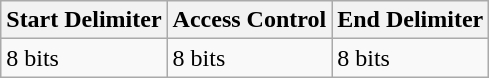<table class="wikitable">
<tr>
<th>Start Delimiter</th>
<th>Access Control</th>
<th>End Delimiter</th>
</tr>
<tr>
<td>8 bits</td>
<td>8 bits</td>
<td>8 bits</td>
</tr>
</table>
